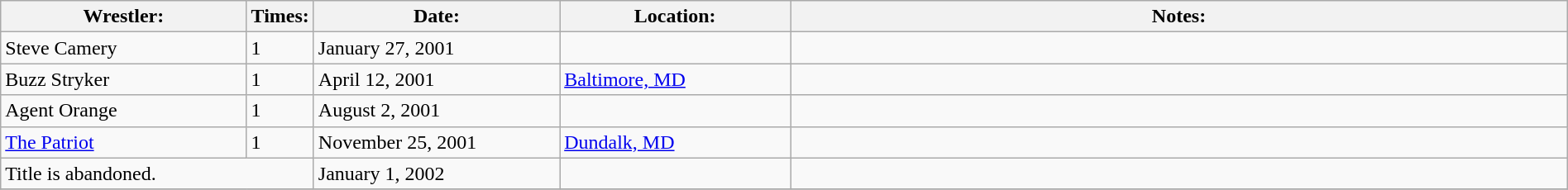<table class="wikitable" width=100%>
<tr>
<th width=16%>Wrestler:</th>
<th width=1%>Times:</th>
<th width=16%>Date:</th>
<th width=15%>Location:</th>
<th width=51%>Notes:</th>
</tr>
<tr>
<td>Steve Camery</td>
<td>1</td>
<td>January 27, 2001</td>
<td></td>
<td></td>
</tr>
<tr>
<td>Buzz Stryker</td>
<td>1</td>
<td>April 12, 2001</td>
<td><a href='#'>Baltimore, MD</a></td>
<td></td>
</tr>
<tr>
<td>Agent Orange</td>
<td>1</td>
<td>August 2, 2001</td>
<td></td>
<td></td>
</tr>
<tr>
<td><a href='#'>The Patriot</a></td>
<td>1</td>
<td>November 25, 2001</td>
<td><a href='#'>Dundalk, MD</a></td>
<td></td>
</tr>
<tr>
<td colspan=2>Title is abandoned.</td>
<td>January 1, 2002</td>
<td></td>
<td></td>
</tr>
<tr>
</tr>
</table>
